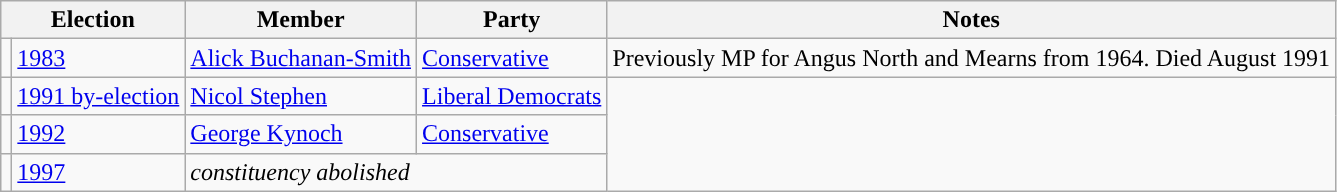<table class="wikitable">
<tr>
<th colspan="2">Election</th>
<th>Member</th>
<th>Party</th>
<th>Notes</th>
</tr>
<tr>
<td style="color:inherit;background-color: "></td>
<td><a href='#'>1983</a></td>
<td><a href='#'>Alick Buchanan-Smith</a></td>
<td><a href='#'>Conservative</a></td>
<td>Previously MP for Angus North and Mearns from 1964.  Died August 1991</td>
</tr>
<tr>
<td style="color:inherit;background-color: "></td>
<td><a href='#'>1991 by-election</a></td>
<td><a href='#'>Nicol Stephen</a></td>
<td><a href='#'>Liberal Democrats</a></td>
</tr>
<tr>
<td style="color:inherit;background-color: "></td>
<td><a href='#'>1992</a></td>
<td><a href='#'>George Kynoch</a></td>
<td><a href='#'>Conservative</a></td>
</tr>
<tr>
<td></td>
<td><a href='#'>1997</a></td>
<td colspan="2"><em>constituency abolished</em></td>
</tr>
</table>
